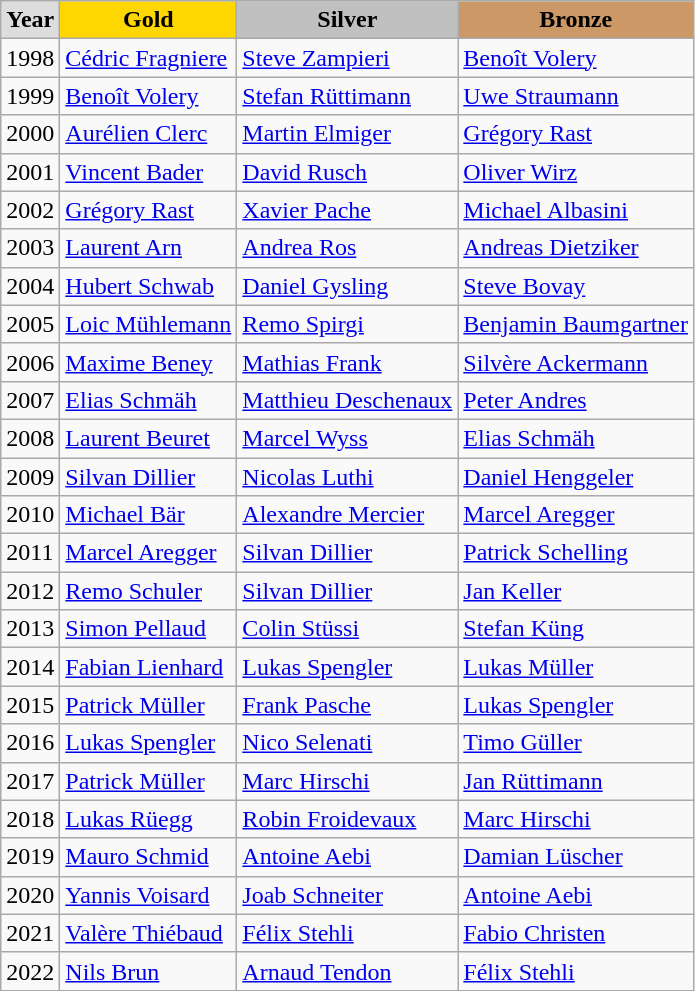<table class="wikitable" style="text-align:left;">
<tr>
<td style="background:#DDDDDD; font-weight:bold; text-align:center;">Year</td>
<td style="background:gold; font-weight:bold; text-align:center;">Gold</td>
<td style="background:silver; font-weight:bold; text-align:center;">Silver</td>
<td style="background:#cc9966; font-weight:bold; text-align:center;">Bronze</td>
</tr>
<tr>
<td>1998</td>
<td><a href='#'>Cédric Fragniere</a></td>
<td><a href='#'>Steve Zampieri</a></td>
<td><a href='#'>Benoît Volery</a></td>
</tr>
<tr>
<td>1999</td>
<td><a href='#'>Benoît Volery</a></td>
<td><a href='#'>Stefan Rüttimann</a></td>
<td><a href='#'>Uwe Straumann</a></td>
</tr>
<tr>
<td>2000</td>
<td><a href='#'>Aurélien Clerc</a></td>
<td><a href='#'>Martin Elmiger</a></td>
<td><a href='#'>Grégory Rast</a></td>
</tr>
<tr>
<td>2001</td>
<td><a href='#'>Vincent Bader</a></td>
<td><a href='#'>David Rusch</a></td>
<td><a href='#'>Oliver Wirz</a></td>
</tr>
<tr>
<td>2002</td>
<td><a href='#'>Grégory Rast</a></td>
<td><a href='#'>Xavier Pache</a></td>
<td><a href='#'>Michael Albasini</a></td>
</tr>
<tr>
<td>2003</td>
<td><a href='#'>Laurent Arn</a></td>
<td><a href='#'>Andrea Ros</a></td>
<td><a href='#'>Andreas Dietziker</a></td>
</tr>
<tr>
<td>2004</td>
<td><a href='#'>Hubert Schwab</a></td>
<td><a href='#'>Daniel Gysling</a></td>
<td><a href='#'>Steve Bovay</a></td>
</tr>
<tr>
<td>2005</td>
<td><a href='#'>Loic Mühlemann</a></td>
<td><a href='#'>Remo Spirgi</a></td>
<td><a href='#'>Benjamin Baumgartner</a></td>
</tr>
<tr>
<td>2006</td>
<td><a href='#'>Maxime Beney</a></td>
<td><a href='#'>Mathias Frank</a></td>
<td><a href='#'>Silvère Ackermann</a></td>
</tr>
<tr>
<td>2007</td>
<td><a href='#'>Elias Schmäh</a></td>
<td><a href='#'>Matthieu Deschenaux</a></td>
<td><a href='#'>Peter Andres</a></td>
</tr>
<tr>
<td>2008</td>
<td><a href='#'>Laurent Beuret</a></td>
<td><a href='#'>Marcel Wyss</a></td>
<td><a href='#'>Elias Schmäh</a></td>
</tr>
<tr>
<td>2009</td>
<td><a href='#'>Silvan Dillier</a></td>
<td><a href='#'>Nicolas Luthi</a></td>
<td><a href='#'>Daniel Henggeler</a></td>
</tr>
<tr>
<td>2010</td>
<td><a href='#'>Michael Bär</a></td>
<td><a href='#'>Alexandre Mercier</a></td>
<td><a href='#'>Marcel Aregger</a></td>
</tr>
<tr>
<td>2011</td>
<td><a href='#'>Marcel Aregger</a></td>
<td><a href='#'>Silvan Dillier</a></td>
<td><a href='#'>Patrick Schelling</a></td>
</tr>
<tr>
<td>2012</td>
<td><a href='#'>Remo Schuler</a></td>
<td><a href='#'>Silvan Dillier</a></td>
<td><a href='#'>Jan Keller</a></td>
</tr>
<tr>
<td>2013</td>
<td><a href='#'>Simon Pellaud</a></td>
<td><a href='#'>Colin Stüssi</a></td>
<td><a href='#'>Stefan Küng</a></td>
</tr>
<tr>
<td>2014</td>
<td><a href='#'>Fabian Lienhard</a></td>
<td><a href='#'>Lukas Spengler</a></td>
<td><a href='#'>Lukas Müller</a></td>
</tr>
<tr>
<td>2015</td>
<td><a href='#'>Patrick Müller</a></td>
<td><a href='#'>Frank Pasche</a></td>
<td><a href='#'>Lukas Spengler</a></td>
</tr>
<tr>
<td>2016</td>
<td><a href='#'>Lukas Spengler</a></td>
<td><a href='#'>Nico Selenati</a></td>
<td><a href='#'>Timo Güller</a></td>
</tr>
<tr>
<td>2017</td>
<td><a href='#'>Patrick Müller</a></td>
<td><a href='#'>Marc Hirschi</a></td>
<td><a href='#'>Jan Rüttimann</a></td>
</tr>
<tr>
<td>2018</td>
<td><a href='#'>Lukas Rüegg</a></td>
<td><a href='#'>Robin Froidevaux</a></td>
<td><a href='#'>Marc Hirschi</a></td>
</tr>
<tr>
<td>2019</td>
<td><a href='#'>Mauro Schmid</a></td>
<td><a href='#'>Antoine Aebi</a></td>
<td><a href='#'>Damian Lüscher</a></td>
</tr>
<tr>
<td>2020</td>
<td><a href='#'>Yannis Voisard</a></td>
<td><a href='#'>Joab Schneiter</a></td>
<td><a href='#'>Antoine Aebi</a></td>
</tr>
<tr>
<td>2021</td>
<td><a href='#'>Valère Thiébaud</a></td>
<td><a href='#'>Félix Stehli</a></td>
<td><a href='#'>Fabio Christen</a></td>
</tr>
<tr>
<td>2022</td>
<td><a href='#'>Nils Brun</a></td>
<td><a href='#'>Arnaud Tendon</a></td>
<td><a href='#'>Félix Stehli</a></td>
</tr>
</table>
